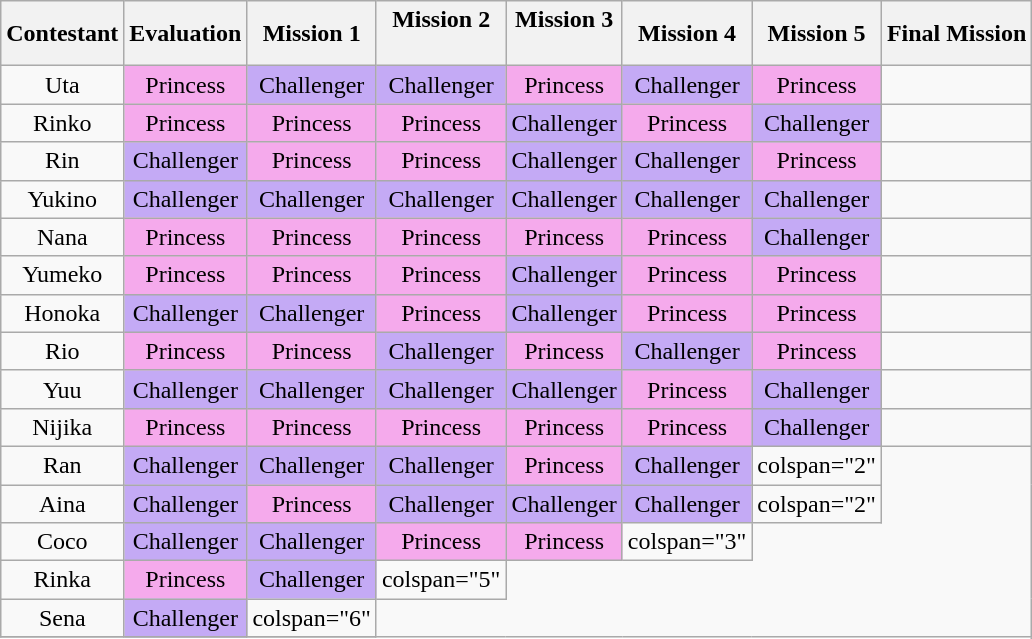<table class="wikitable sortable" style="text-align:center;">
<tr>
<th>Contestant</th>
<th>Evaluation</th>
<th>Mission 1<br></th>
<th>Mission 2<br><br></th>
<th>Mission 3<br><br></th>
<th>Mission 4<br></th>
<th>Mission 5<br></th>
<th>Final Mission<br></th>
</tr>
<tr>
<td>Uta</td>
<td style="background:#F5AAEC;">Princess</td>
<td style="background:#c4aaf5;">Challenger</td>
<td style="background:#c4aaf5;">Challenger</td>
<td style="background:#F5AAEC;">Princess</td>
<td style="background:#c4aaf5;">Challenger</td>
<td style="background:#F5AAEC;">Princess</td>
<td></td>
</tr>
<tr>
<td>Rinko</td>
<td style="background:#F5AAEC;">Princess</td>
<td style="background:#F5AAEC;">Princess</td>
<td style="background:#F5AAEC;">Princess</td>
<td style="background:#c4aaf5;">Challenger</td>
<td style="background:#F5AAEC;">Princess</td>
<td style="background:#c4aaf5;">Challenger</td>
<td></td>
</tr>
<tr>
<td>Rin</td>
<td style="background:#c4aaf5;">Challenger</td>
<td style="background:#F5AAEC;">Princess</td>
<td style="background:#F5AAEC;">Princess</td>
<td style="background:#c4aaf5;">Challenger</td>
<td style="background:#c4aaf5;">Challenger</td>
<td style="background:#F5AAEC;">Princess</td>
<td></td>
</tr>
<tr>
<td>Yukino</td>
<td style="background:#c4aaf5;">Challenger</td>
<td style="background:#c4aaf5;">Challenger</td>
<td style="background:#c4aaf5;">Challenger</td>
<td style="background:#c4aaf5;">Challenger</td>
<td style="background:#c4aaf5;">Challenger</td>
<td style="background:#c4aaf5;">Challenger</td>
<td></td>
</tr>
<tr>
<td>Nana</td>
<td style="background:#F5AAEC;">Princess</td>
<td style="background:#F5AAEC;">Princess</td>
<td style="background:#F5AAEC;">Princess</td>
<td style="background:#F5AAEC;">Princess</td>
<td style="background:#F5AAEC;">Princess</td>
<td style="background:#c4aaf5;">Challenger</td>
<td></td>
</tr>
<tr>
<td>Yumeko</td>
<td style="background:#F5AAEC;">Princess</td>
<td style="background:#F5AAEC;">Princess</td>
<td style="background:#F5AAEC;">Princess</td>
<td style="background:#c4aaf5;">Challenger</td>
<td style="background:#F5AAEC;">Princess</td>
<td style="background:#F5AAEC;">Princess</td>
<td></td>
</tr>
<tr>
<td>Honoka</td>
<td style="background:#c4aaf5;">Challenger</td>
<td style="background:#c4aaf5;">Challenger</td>
<td style="background:#F5AAEC ;">Princess</td>
<td style="background:#c4aaf5;">Challenger</td>
<td style="background:#F5AAEC;">Princess</td>
<td style="background:#F5AAEC;">Princess</td>
<td></td>
</tr>
<tr>
<td>Rio</td>
<td style="background:#F5AAEC;">Princess</td>
<td style="background:#F5AAEC;">Princess</td>
<td style="background:#c4aaf5;">Challenger</td>
<td style="background:#F5AAEC;">Princess</td>
<td style="background:#c4aaf5;">Challenger</td>
<td style="background:#F5AAEC;">Princess</td>
<td></td>
</tr>
<tr>
<td>Yuu</td>
<td style="background:#c4aaf5;">Challenger</td>
<td style="background:#c4aaf5;">Challenger</td>
<td style="background:#c4aaf5;">Challenger</td>
<td style="background:#c4aaf5;">Challenger</td>
<td style="background:#F5AAEC;">Princess</td>
<td style="background:#c4aaf5;">Challenger</td>
<td></td>
</tr>
<tr>
<td>Nijika</td>
<td style="background:#F5AAEC;">Princess</td>
<td style="background:#F5AAEC;">Princess</td>
<td style="background:#F5AAEC;">Princess</td>
<td style="background:#F5AAEC;">Princess</td>
<td style="background:#F5AAEC;">Princess</td>
<td style="background:#c4aaf5;">Challenger</td>
<td></td>
</tr>
<tr>
<td>Ran</td>
<td style="background:#c4aaf5;">Challenger</td>
<td style="background:#c4aaf5;">Challenger</td>
<td style="background:#c4aaf5;">Challenger</td>
<td style="background:#F5AAEC;">Princess</td>
<td style="background:#c4aaf5;">Challenger</td>
<td>colspan="2" </td>
</tr>
<tr>
<td>Aina</td>
<td style="background:#c4aaf5;">Challenger</td>
<td style="background:#F5AAEC;">Princess</td>
<td style="background:#c4aaf5;">Challenger</td>
<td style="background:#c4aaf5;">Challenger</td>
<td style="background:#c4aaf5;">Challenger</td>
<td>colspan="2" </td>
</tr>
<tr>
<td>Coco</td>
<td style="background:#c4aaf5;">Challenger</td>
<td style="background:#c4aaf5;">Challenger</td>
<td style="background:#F5AAEC;">Princess</td>
<td style="background:#F5AAEC;">Princess</td>
<td>colspan="3" </td>
</tr>
<tr>
<td>Rinka</td>
<td style="background:#F5AAEC;">Princess</td>
<td style="background:#c4aaf5;">Challenger</td>
<td>colspan="5" </td>
</tr>
<tr>
<td>Sena</td>
<td style="background:#c4aaf5;">Challenger</td>
<td>colspan="6" </td>
</tr>
<tr>
</tr>
</table>
